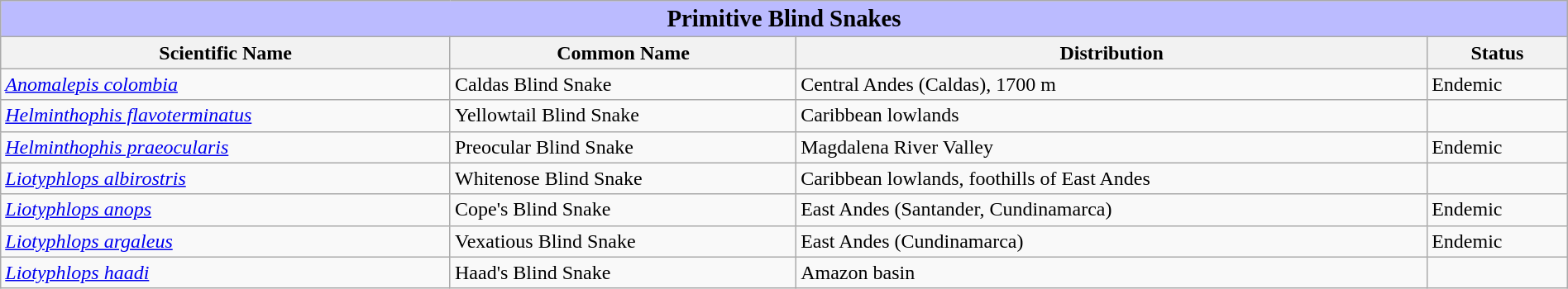<table class="wikitable" style="width:100%;">
<tr>
<td colspan="100%" align="center" bgcolor="#BBBBFF"><big><strong>Primitive Blind Snakes</strong></big></td>
</tr>
<tr>
<th>Scientific Name</th>
<th>Common Name</th>
<th>Distribution</th>
<th>Status</th>
</tr>
<tr>
<td><em><a href='#'>Anomalepis colombia</a></em></td>
<td>Caldas Blind Snake</td>
<td>Central Andes (Caldas), 1700 m</td>
<td><span>Endemic</span></td>
</tr>
<tr>
<td><em><a href='#'>Helminthophis flavoterminatus</a></em></td>
<td>Yellowtail Blind Snake</td>
<td>Caribbean lowlands</td>
<td></td>
</tr>
<tr>
<td><em><a href='#'>Helminthophis praeocularis</a></em></td>
<td>Preocular Blind Snake</td>
<td>Magdalena River Valley</td>
<td><span>Endemic</span></td>
</tr>
<tr>
<td><em><a href='#'>Liotyphlops albirostris</a></em></td>
<td>Whitenose Blind Snake</td>
<td>Caribbean lowlands, foothills of East Andes</td>
<td></td>
</tr>
<tr>
<td><em><a href='#'>Liotyphlops anops</a></em></td>
<td>Cope's Blind Snake</td>
<td>East Andes (Santander, Cundinamarca)</td>
<td><span>Endemic</span></td>
</tr>
<tr>
<td><em><a href='#'>Liotyphlops argaleus</a></em></td>
<td>Vexatious  Blind Snake</td>
<td>East Andes (Cundinamarca)</td>
<td><span>Endemic</span></td>
</tr>
<tr>
<td><em><a href='#'>Liotyphlops haadi</a></em></td>
<td>Haad's Blind Snake</td>
<td>Amazon basin</td>
<td></td>
</tr>
</table>
